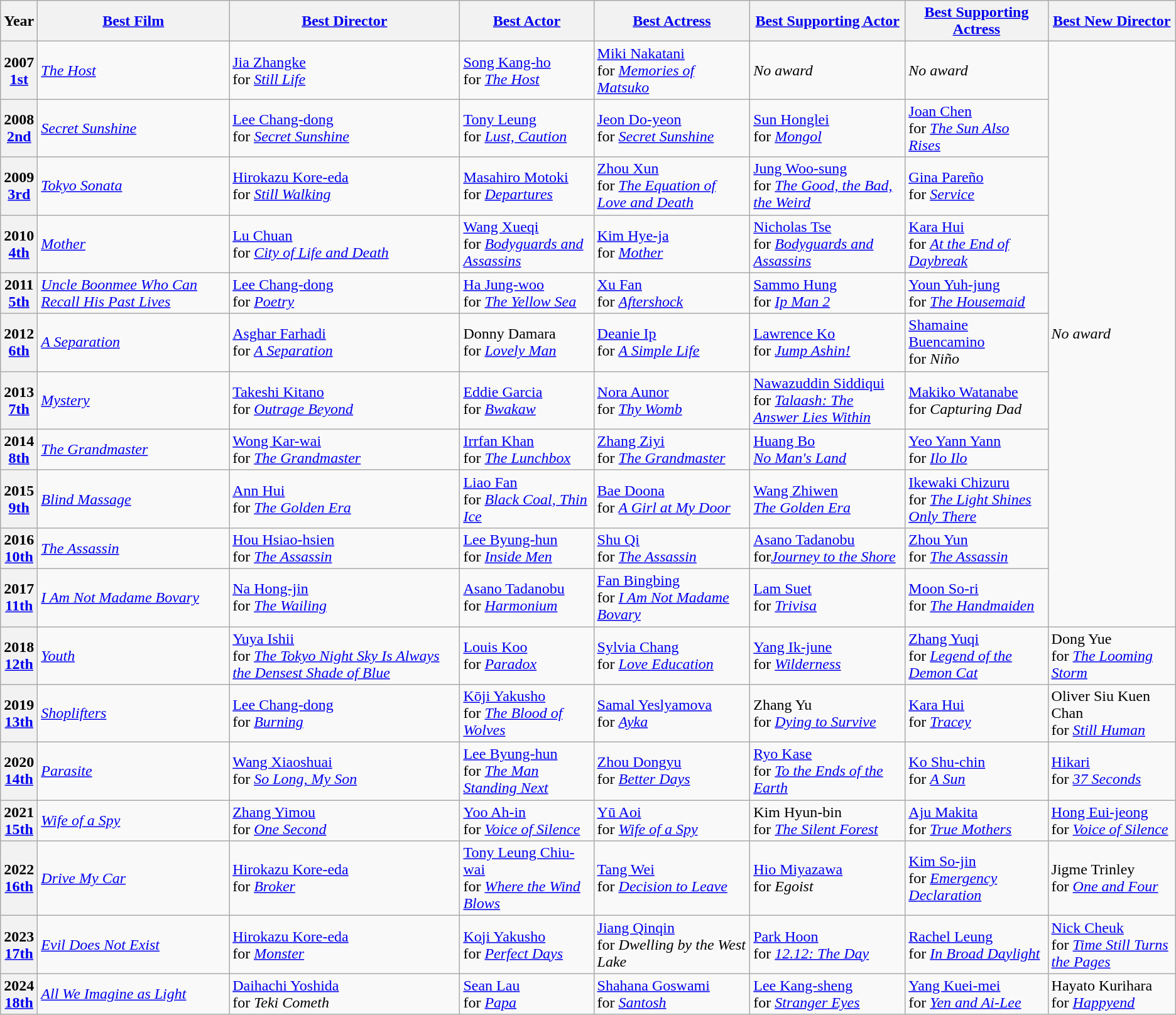<table border="2"cellpadding="3"cellspacing="0"style="border-collapse:collapse;margin:0auto;" class="wikitable">
<tr>
<th>Year</th>
<th><a href='#'>Best Film</a></th>
<th><a href='#'>Best Director</a></th>
<th><a href='#'>Best Actor</a></th>
<th><a href='#'>Best Actress</a></th>
<th><a href='#'>Best Supporting Actor</a></th>
<th><a href='#'>Best Supporting Actress</a></th>
<th><a href='#'>Best New Director</a></th>
</tr>
<tr>
<th>2007<br><a href='#'>1st</a></th>
<td> <em><a href='#'>The Host</a></em></td>
<td> <a href='#'>Jia Zhangke</a><br>for <em><a href='#'>Still Life</a></em></td>
<td> <a href='#'>Song Kang-ho</a><br>for <em><a href='#'>The Host</a></em></td>
<td> <a href='#'>Miki Nakatani</a><br>for <em><a href='#'>Memories of Matsuko</a></em></td>
<td><em>No award</em></td>
<td><em>No award</em></td>
<td rowspan=11><em>No award</em></td>
</tr>
<tr>
<th>2008<br><a href='#'>2nd</a></th>
<td> <em><a href='#'>Secret Sunshine</a></em></td>
<td> <a href='#'>Lee Chang-dong</a><br>for <em><a href='#'>Secret Sunshine</a></em></td>
<td> <a href='#'>Tony Leung</a><br>for <em><a href='#'>Lust, Caution</a></em></td>
<td> <a href='#'>Jeon Do-yeon</a><br>for <em><a href='#'>Secret Sunshine</a></em></td>
<td> <a href='#'>Sun Honglei</a><br>for <em><a href='#'>Mongol</a></em></td>
<td> <a href='#'>Joan Chen</a><br>for <em><a href='#'>The Sun Also Rises</a></em></td>
</tr>
<tr>
<th>2009<br><a href='#'>3rd</a></th>
<td><em> <a href='#'>Tokyo Sonata</a></em></td>
<td> <a href='#'>Hirokazu Kore-eda</a><br>for <em><a href='#'>Still Walking</a></em></td>
<td> <a href='#'>Masahiro Motoki</a><br>for <em><a href='#'>Departures</a></em></td>
<td> <a href='#'>Zhou Xun</a><br>for <em><a href='#'>The Equation of Love and Death</a></em></td>
<td> <a href='#'>Jung Woo-sung</a><br>for <em><a href='#'>The Good, the Bad, the Weird</a></em></td>
<td> <a href='#'>Gina Pareño</a><br>for <em><a href='#'>Service</a></em></td>
</tr>
<tr>
<th>2010<br><a href='#'>4th</a></th>
<td> <em><a href='#'>Mother</a></em></td>
<td> <a href='#'>Lu Chuan</a><br>for <em><a href='#'>City of Life and Death</a></em></td>
<td> <a href='#'>Wang Xueqi</a><br>for <em><a href='#'>Bodyguards and Assassins</a></em></td>
<td> <a href='#'>Kim Hye-ja</a><br>for <em><a href='#'>Mother</a></em></td>
<td> <a href='#'>Nicholas Tse</a><br>for <em><a href='#'>Bodyguards and Assassins</a></em></td>
<td> <a href='#'>Kara Hui</a><br>for <em><a href='#'>At the End of Daybreak</a></em></td>
</tr>
<tr>
<th>2011<br><a href='#'>5th</a></th>
<td> <em><a href='#'>Uncle Boonmee Who Can Recall His Past Lives</a></em></td>
<td> <a href='#'>Lee Chang-dong</a><br>for <em><a href='#'>Poetry</a></em></td>
<td> <a href='#'>Ha Jung-woo</a><br>for <em><a href='#'>The Yellow Sea</a></em></td>
<td> <a href='#'>Xu Fan</a><br>for <em><a href='#'>Aftershock</a></em></td>
<td> <a href='#'>Sammo Hung</a><br>for <em><a href='#'>Ip Man 2</a></em></td>
<td> <a href='#'>Youn Yuh-jung</a><br>for <em><a href='#'>The Housemaid</a></em></td>
</tr>
<tr>
<th>2012<br><a href='#'>6th</a></th>
<td> <em><a href='#'>A Separation</a></em></td>
<td> <a href='#'>Asghar Farhadi</a><br>for <em><a href='#'>A Separation</a></em></td>
<td> Donny Damara<br>for <em><a href='#'>Lovely Man</a></em></td>
<td> <a href='#'>Deanie Ip</a><br>for <em><a href='#'>A Simple Life</a></em></td>
<td> <a href='#'>Lawrence Ko</a><br>for <em><a href='#'>Jump Ashin!</a></em></td>
<td> <a href='#'>Shamaine Buencamino</a><br>for <em>Niño</em></td>
</tr>
<tr>
<th>2013<br><a href='#'>7th</a></th>
<td> <em><a href='#'>Mystery</a></em></td>
<td> <a href='#'>Takeshi Kitano</a><br>for <em><a href='#'>Outrage Beyond</a></em></td>
<td> <a href='#'>Eddie Garcia</a><br>for <em><a href='#'>Bwakaw</a></em></td>
<td> <a href='#'>Nora Aunor</a><br>for <em><a href='#'>Thy Womb</a></em></td>
<td> <a href='#'>Nawazuddin Siddiqui</a><br>for <em><a href='#'>Talaash: The Answer Lies Within</a></em></td>
<td> <a href='#'>Makiko Watanabe</a><br>for <em>Capturing Dad</em></td>
</tr>
<tr>
<th>2014<br><a href='#'>8th</a></th>
<td> <em><a href='#'>The Grandmaster</a></em></td>
<td> <a href='#'>Wong Kar-wai</a><br>for <em><a href='#'>The Grandmaster</a></em></td>
<td> <a href='#'>Irrfan Khan</a><br>for <em><a href='#'>The Lunchbox</a></em></td>
<td> <a href='#'>Zhang Ziyi</a><br>for <em><a href='#'>The Grandmaster</a></em></td>
<td> <a href='#'>Huang Bo</a><br><em><a href='#'>No Man's Land</a></em></td>
<td> <a href='#'>Yeo Yann Yann</a><br>for <em><a href='#'>Ilo Ilo</a></em></td>
</tr>
<tr>
<th>2015<br><a href='#'>9th</a></th>
<td> <em><a href='#'>Blind Massage</a></em></td>
<td> <a href='#'>Ann Hui</a><br>for <em><a href='#'>The Golden Era</a></em></td>
<td> <a href='#'>Liao Fan</a><br>for <em><a href='#'>Black Coal, Thin Ice</a></em></td>
<td> <a href='#'>Bae Doona</a><br>for <em><a href='#'>A Girl at My Door</a></em></td>
<td> <a href='#'>Wang Zhiwen</a><br><em><a href='#'>The Golden Era</a></em></td>
<td> <a href='#'>Ikewaki Chizuru</a><br>for <em><a href='#'>The Light Shines Only There</a></em></td>
</tr>
<tr>
<th>2016<br><a href='#'>10th</a></th>
<td> <em><a href='#'>The Assassin</a></em></td>
<td> <a href='#'>Hou Hsiao-hsien</a><br>for <em><a href='#'>The Assassin</a></em></td>
<td> <a href='#'>Lee Byung-hun</a><br>for <em><a href='#'>Inside Men</a></em></td>
<td> <a href='#'>Shu Qi</a><br>for  <em><a href='#'>The Assassin</a></em></td>
<td> <a href='#'>Asano Tadanobu</a><br>for<em><a href='#'>Journey to the Shore</a></em></td>
<td> <a href='#'>Zhou Yun</a><br>for <em><a href='#'>The Assassin</a></em></td>
</tr>
<tr>
<th>2017<br><a href='#'>11th</a></th>
<td> <em><a href='#'>I Am Not Madame Bovary</a></em></td>
<td> <a href='#'>Na Hong-jin</a><br>for <em><a href='#'>The Wailing</a></em></td>
<td> <a href='#'>Asano Tadanobu</a><br>for <em><a href='#'>Harmonium</a></em></td>
<td> <a href='#'>Fan Bingbing</a><br>for  <em><a href='#'>I Am Not Madame Bovary</a></em></td>
<td> <a href='#'>Lam Suet</a><br>for <em><a href='#'>Trivisa</a></em></td>
<td> <a href='#'>Moon So-ri</a><br>for <em><a href='#'>The Handmaiden</a></em></td>
</tr>
<tr>
<th>2018<br><a href='#'>12th</a></th>
<td> <em><a href='#'>Youth</a></em></td>
<td> <a href='#'>Yuya Ishii</a><br> for <em><a href='#'>The Tokyo Night Sky Is Always the Densest Shade of Blue</a></em></td>
<td> <a href='#'>Louis Koo</a><br>for <em><a href='#'>Paradox</a></em></td>
<td> <a href='#'>Sylvia Chang</a><br>for <em><a href='#'>Love Education</a></em></td>
<td> <a href='#'>Yang Ik-june</a><br>for <em><a href='#'>Wilderness</a></em></td>
<td> <a href='#'>Zhang Yuqi</a><br>for <em><a href='#'>Legend of the Demon Cat</a></em></td>
<td> Dong Yue <br>for <em><a href='#'>The Looming Storm</a></em></td>
</tr>
<tr>
<th>2019<br><a href='#'>13th</a></th>
<td> <em><a href='#'>Shoplifters</a></em></td>
<td> <a href='#'>Lee Chang-dong</a><br> for <em><a href='#'>Burning</a></em></td>
<td> <a href='#'>Kōji Yakusho</a><br>for <em><a href='#'>The Blood of Wolves</a></em></td>
<td> <a href='#'>Samal Yeslyamova</a> <br>for <em><a href='#'>Ayka</a></em></td>
<td> Zhang Yu<br>for <em><a href='#'>Dying to Survive</a></em></td>
<td> <a href='#'>Kara Hui</a><br>for <em><a href='#'>Tracey</a></em></td>
<td> Oliver Siu Kuen Chan <br>for <em><a href='#'>Still Human</a></em></td>
</tr>
<tr>
<th>2020<br><a href='#'>14th</a></th>
<td> <em><a href='#'>Parasite</a></em></td>
<td> <a href='#'>Wang Xiaoshuai</a><br>for <em><a href='#'>So Long, My Son</a></em></td>
<td> <a href='#'>Lee Byung-hun</a><br>for <em><a href='#'>The Man Standing Next</a></em></td>
<td> <a href='#'>Zhou Dongyu</a><br>for <a href='#'><em>Better Days</em></a></td>
<td> <a href='#'>Ryo Kase</a><br>for <a href='#'><em>To the Ends of the Earth</em></a></td>
<td> <a href='#'>Ko Shu-chin</a><br>for <a href='#'><em>A Sun</em></a></td>
<td> <a href='#'>Hikari</a> <br>for <em><a href='#'>37 Seconds</a></em></td>
</tr>
<tr>
<th>2021<br><a href='#'>15th</a></th>
<td> <em><a href='#'>Wife of a Spy</a></em></td>
<td> <a href='#'>Zhang Yimou</a><br>for <em><a href='#'>One Second</a></em></td>
<td> <a href='#'>Yoo Ah-in</a><br>for <em><a href='#'>Voice of Silence</a></em></td>
<td> <a href='#'>Yū Aoi</a><br>for <em><a href='#'>Wife of a Spy</a></em></td>
<td> Kim Hyun-bin<br>for <em><a href='#'>The Silent Forest</a></em></td>
<td> <a href='#'>Aju Makita</a><br>for <em><a href='#'>True Mothers</a></em></td>
<td> <a href='#'>Hong Eui-jeong</a> <br>for <em><a href='#'>Voice of Silence</a></em></td>
</tr>
<tr>
<th>2022<br><a href='#'>16th</a></th>
<td> <em><a href='#'>Drive My Car</a></em></td>
<td> <a href='#'>Hirokazu Kore-eda</a><br>for <em><a href='#'>Broker</a></em></td>
<td> <a href='#'>Tony Leung Chiu-wai</a><br>for <em><a href='#'>Where the Wind Blows</a></em></td>
<td> <a href='#'>Tang Wei</a><br>for <em><a href='#'>Decision to Leave</a></em></td>
<td> <a href='#'>Hio Miyazawa</a><br>for <em>Egoist</em></td>
<td> <a href='#'>Kim So-jin</a><br>for <em><a href='#'>Emergency Declaration</a></em></td>
<td> Jigme Trinley <br>for <em><a href='#'>One and Four</a></em></td>
</tr>
<tr>
<th>2023<br><a href='#'>17th</a></th>
<td> <em><a href='#'>Evil Does Not Exist</a></em></td>
<td> <a href='#'>Hirokazu Kore-eda</a><br>for <em><a href='#'>Monster</a></em></td>
<td> <a href='#'>Koji Yakusho</a><br>for <em><a href='#'>Perfect Days</a></em></td>
<td> <a href='#'>Jiang Qinqin</a><br>for <em>Dwelling by the West Lake</em></td>
<td> <a href='#'>Park Hoon</a><br>for <em><a href='#'>12.12: The Day</a></em></td>
<td> <a href='#'>Rachel Leung</a><br>for <em><a href='#'>In Broad Daylight</a></em></td>
<td> <a href='#'>Nick Cheuk</a> <br>for <em><a href='#'>Time Still Turns the Pages</a></em></td>
</tr>
<tr>
<th>2024<br><a href='#'>18th</a></th>
<td> <em><a href='#'>All We Imagine as Light</a></em></td>
<td> <a href='#'>Daihachi Yoshida</a><br>for <em>Teki Cometh</em></td>
<td> <a href='#'>Sean Lau</a><br>for <em><a href='#'>Papa</a></em></td>
<td> <a href='#'>Shahana Goswami</a><br>for <em><a href='#'>Santosh</a></em></td>
<td> <a href='#'>Lee Kang-sheng</a><br>for <em><a href='#'>Stranger Eyes</a></em></td>
<td> <a href='#'>Yang Kuei-mei</a><br>for <em><a href='#'>Yen and Ai-Lee</a></em></td>
<td> Hayato Kurihara <br>for <em><a href='#'>Happyend</a></em></td>
</tr>
</table>
